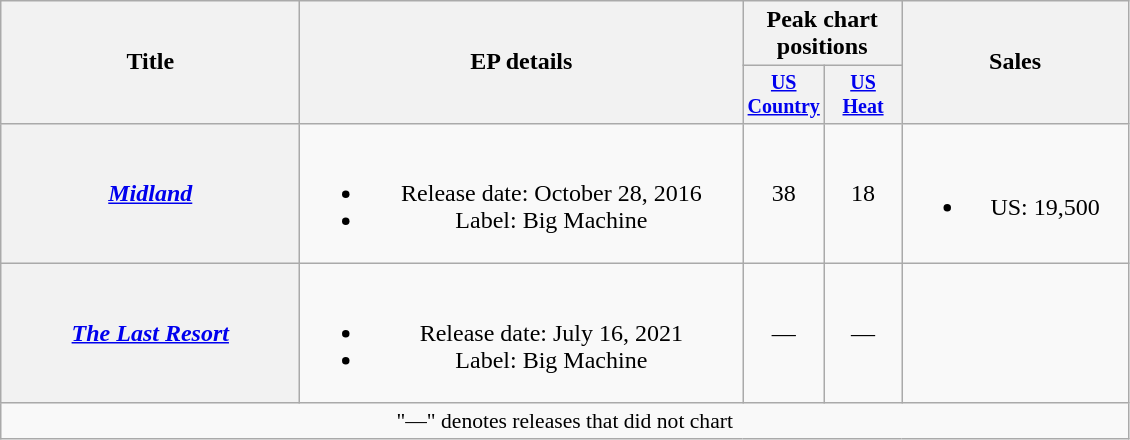<table class="wikitable plainrowheaders" style="text-align:center;">
<tr>
<th rowspan="2" style="width:12em;">Title</th>
<th rowspan="2" style="width:18em;">EP details</th>
<th colspan="2">Peak chart positions</th>
<th rowspan="2" style="width:9em;">Sales</th>
</tr>
<tr style="font-size:smaller;">
<th style="width:45px;"><a href='#'>US Country</a><br></th>
<th style="width:45px;"><a href='#'>US<br>Heat</a><br></th>
</tr>
<tr>
<th scope="row"><em><a href='#'>Midland</a></em></th>
<td><br><ul><li>Release date: October 28, 2016</li><li>Label: Big Machine</li></ul></td>
<td>38</td>
<td>18</td>
<td><br><ul><li>US: 19,500</li></ul></td>
</tr>
<tr>
<th scope="row"><em><a href='#'>The Last Resort</a></em></th>
<td><br><ul><li>Release date: July 16, 2021</li><li>Label: Big Machine</li></ul></td>
<td>—</td>
<td>—</td>
<td></td>
</tr>
<tr>
<td colspan="5" style="font-size:90%">"—" denotes releases that did not chart</td>
</tr>
</table>
